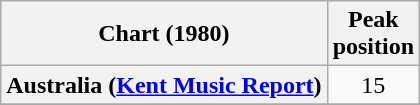<table class="wikitable sortable plainrowheaders">
<tr>
<th scope="col">Chart (1980)</th>
<th scope="col">Peak<br>position</th>
</tr>
<tr>
<th scope="row">Australia (<a href='#'>Kent Music Report</a>)</th>
<td style="text-align:center;">15</td>
</tr>
<tr>
</tr>
</table>
